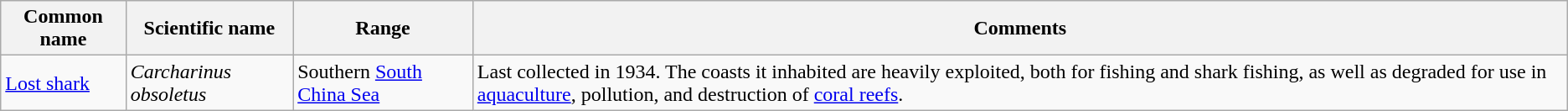<table class="wikitable">
<tr>
<th>Common name</th>
<th>Scientific name</th>
<th>Range</th>
<th class="unsortable">Comments</th>
</tr>
<tr>
<td><a href='#'>Lost shark</a></td>
<td><em>Carcharinus obsoletus</em></td>
<td>Southern <a href='#'>South China Sea</a></td>
<td>Last collected in 1934. The coasts it inhabited are heavily exploited, both for fishing and shark fishing, as well as degraded for use in <a href='#'>aquaculture</a>, pollution, and destruction of <a href='#'>coral reefs</a>.</td>
</tr>
</table>
